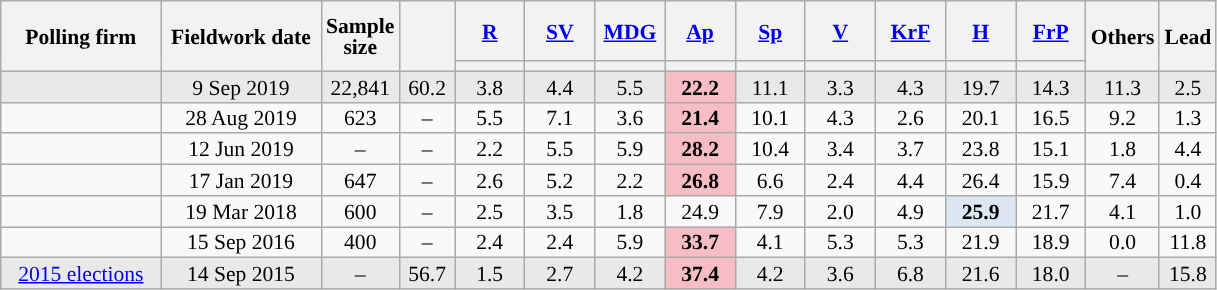<table class="wikitable sortable" style="text-align:center;font-size:90%;line-height:14px;">
<tr style="height:40px;">
<th style="width:100px;" rowspan="2">Polling firm</th>
<th style="width:100px;" rowspan="2">Fieldwork date</th>
<th style="width:35px;" rowspan="2">Sample<br>size</th>
<th style="width:30px;" rowspan="2"></th>
<th class="unsortable" style="width:40px;"><a href='#'>R</a></th>
<th class="unsortable" style="width:40px;"><a href='#'>SV</a></th>
<th class="unsortable" style="width:40px;"><a href='#'>MDG</a></th>
<th class="unsortable" style="width:40px;"><a href='#'>Ap</a></th>
<th class="unsortable" style="width:40px;"><a href='#'>Sp</a></th>
<th class="unsortable" style="width:40px;"><a href='#'>V</a></th>
<th class="unsortable" style="width:40px;"><a href='#'>KrF</a></th>
<th class="unsortable" style="width:40px;"><a href='#'>H</a></th>
<th class="unsortable" style="width:40px;"><a href='#'>FrP</a></th>
<th class="unsortable" style="width:30px;" rowspan="2">Others</th>
<th style="width:30px;" rowspan="2">Lead</th>
</tr>
<tr>
<th style="background:"></th>
<th style="background:"></th>
<th style="background:"></th>
<th style="background:"></th>
<th style="background:"></th>
<th style="background:"></th>
<th style="background:"></th>
<th style="background:"></th>
<th style="background:"></th>
</tr>
<tr style="background:#E9E9E9;">
<td></td>
<td data-sort-value="2019-09-09">9 Sep 2019</td>
<td>22,841</td>
<td>60.2</td>
<td>3.8</td>
<td>4.4</td>
<td>5.5</td>
<td style="background:#F7BDC5;"><strong>22.2</strong></td>
<td>11.1</td>
<td>3.3</td>
<td>4.3</td>
<td>19.7</td>
<td>14.3</td>
<td>11.3</td>
<td style="background:">2.5</td>
</tr>
<tr>
<td></td>
<td data-sort-value="2019-08-30">28 Aug 2019</td>
<td>623</td>
<td>–</td>
<td>5.5</td>
<td>7.1</td>
<td>3.6</td>
<td style="background:#F7BDC5;"><strong>21.4</strong></td>
<td>10.1</td>
<td>4.3</td>
<td>2.6</td>
<td>20.1</td>
<td>16.5</td>
<td>9.2</td>
<td style="background:">1.3</td>
</tr>
<tr>
<td></td>
<td data-sort-value="2019-06-12">12 Jun 2019</td>
<td>–</td>
<td>–</td>
<td>2.2</td>
<td>5.5</td>
<td>5.9</td>
<td style="background:#F7BDC5;"><strong>28.2</strong></td>
<td>10.4</td>
<td>3.4</td>
<td>3.7</td>
<td>23.8</td>
<td>15.1</td>
<td>1.8</td>
<td style="background:">4.4</td>
</tr>
<tr>
<td></td>
<td data-sort-value="2019-01-17">17 Jan 2019</td>
<td>647</td>
<td>–</td>
<td>2.6</td>
<td>5.2</td>
<td>2.2</td>
<td style="background:#F7BDC5;"><strong>26.8</strong></td>
<td>6.6</td>
<td>2.4</td>
<td>4.4</td>
<td>26.4</td>
<td>15.9</td>
<td>7.4</td>
<td style="background:">0.4</td>
</tr>
<tr>
<td></td>
<td data-sort-value="2018-03-19">19 Mar 2018</td>
<td>600</td>
<td>–</td>
<td>2.5</td>
<td>3.5</td>
<td>1.8</td>
<td>24.9</td>
<td>7.9</td>
<td>2.0</td>
<td>4.9</td>
<td style="background:#DCE7F3;"><strong>25.9</strong></td>
<td>21.7</td>
<td>4.1</td>
<td style="background:">1.0</td>
</tr>
<tr>
<td></td>
<td data-sort-value="2016-09-15">15 Sep 2016</td>
<td>400</td>
<td>–</td>
<td>2.4</td>
<td>2.4</td>
<td>5.9</td>
<td style="background:#F7BDC5;"><strong>33.7</strong></td>
<td>4.1</td>
<td>5.3</td>
<td>5.3</td>
<td>21.9</td>
<td>18.9</td>
<td>0.0</td>
<td style="background:">11.8</td>
</tr>
<tr style="background:#E9E9E9;">
<td><a href='#'>2015 elections</a></td>
<td data-sort-value="2015-09-14">14 Sep 2015</td>
<td>–</td>
<td>56.7</td>
<td>1.5</td>
<td>2.7</td>
<td>4.2</td>
<td style="background:#F7BDC5;"><strong>37.4</strong></td>
<td>4.2</td>
<td>3.6</td>
<td>6.8</td>
<td>21.6</td>
<td>18.0</td>
<td>–</td>
<td style="background:">15.8</td>
</tr>
</table>
